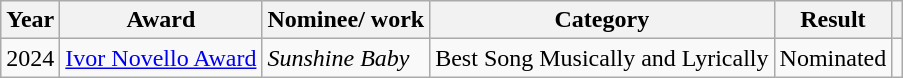<table class="wikitable">
<tr>
<th>Year</th>
<th>Award</th>
<th>Nominee/ work</th>
<th>Category</th>
<th>Result</th>
<th></th>
</tr>
<tr>
<td>2024</td>
<td><a href='#'>Ivor Novello Award</a></td>
<td><em>Sunshine Baby</em></td>
<td>Best Song Musically and Lyrically</td>
<td>Nominated</td>
<td></td>
</tr>
</table>
